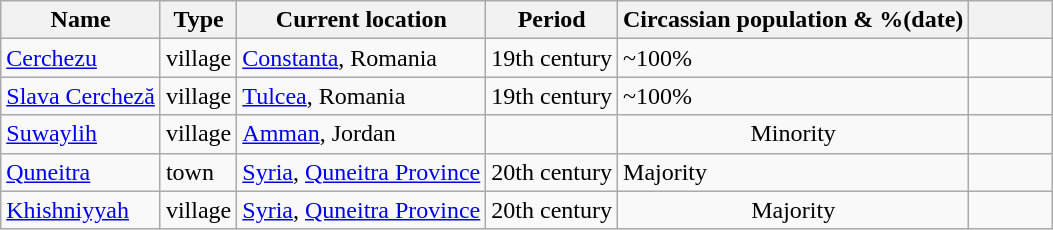<table class="wikitable sortable">
<tr>
<th>Name</th>
<th>Type</th>
<th>Current location</th>
<th>Period</th>
<th>Circassian population & %(date)</th>
<th class="unsortable" style="width:3em"></th>
</tr>
<tr>
<td><a href='#'>Cerchezu</a></td>
<td>village</td>
<td> <a href='#'>Constanta</a>, Romania</td>
<td>19th century</td>
<td>~100%</td>
<td align="center"></td>
</tr>
<tr>
<td><a href='#'>Slava Cercheză</a></td>
<td>village</td>
<td> <a href='#'>Tulcea</a>, Romania</td>
<td>19th century</td>
<td>~100%</td>
<td align="center"></td>
</tr>
<tr>
<td><a href='#'>Suwaylih</a></td>
<td>village</td>
<td> <a href='#'>Amman</a>, Jordan</td>
<td></td>
<td align="center">Minority</td>
<td align="center"></td>
</tr>
<tr>
<td><a href='#'>Quneitra</a></td>
<td>town</td>
<td> <a href='#'>Syria</a>, <a href='#'>Quneitra Province</a></td>
<td>20th century</td>
<td>Majority</td>
<td align="center"></td>
</tr>
<tr>
<td><a href='#'>Khishniyyah</a></td>
<td>village</td>
<td> <a href='#'>Syria</a>, <a href='#'>Quneitra Province</a></td>
<td>20th century</td>
<td align="center">Majority</td>
<td align="center"></td>
</tr>
</table>
